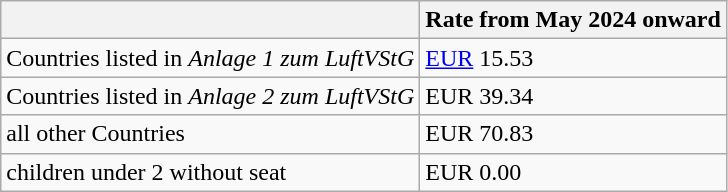<table class="wikitable" style="text-align:left">
<tr>
<th></th>
<th><strong>Rate from May 2024 onward</strong></th>
</tr>
<tr>
<td>Countries listed in <em>Anlage 1 zum LuftVStG</em></td>
<td><a href='#'>EUR</a> 15.53</td>
</tr>
<tr>
<td>Countries listed in <em>Anlage 2 zum LuftVStG</em></td>
<td>EUR 39.34</td>
</tr>
<tr>
<td>all other Countries</td>
<td>EUR 70.83</td>
</tr>
<tr>
<td>children under 2 without seat</td>
<td>EUR 0.00</td>
</tr>
</table>
